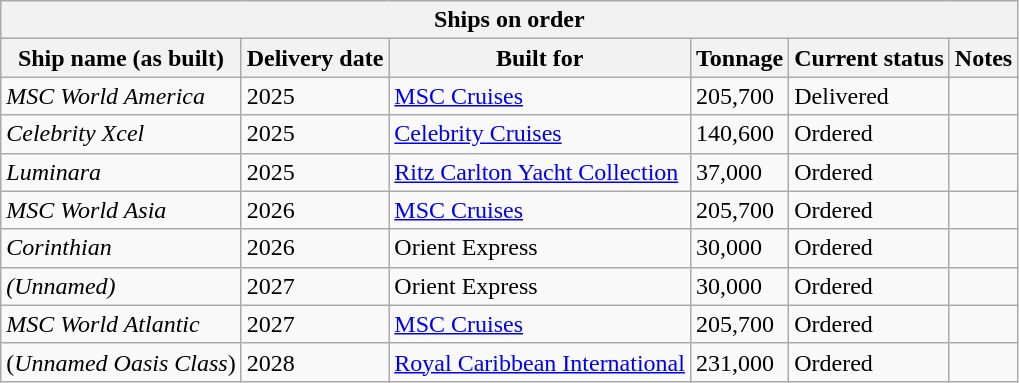<table class="wikitable">
<tr>
<th colspan="6">Ships on order</th>
</tr>
<tr>
<th>Ship name (as built)</th>
<th>Delivery date</th>
<th>Built for</th>
<th>Tonnage</th>
<th>Current status</th>
<th>Notes</th>
</tr>
<tr>
<td><em>MSC World America</em></td>
<td>2025</td>
<td><a href='#'>MSC Cruises</a></td>
<td>205,700</td>
<td>Delivered</td>
<td></td>
</tr>
<tr>
<td><em>Celebrity Xcel</em></td>
<td>2025</td>
<td><a href='#'>Celebrity Cruises</a></td>
<td>140,600</td>
<td>Ordered</td>
<td></td>
</tr>
<tr>
<td><em>Luminara</em></td>
<td>2025</td>
<td><a href='#'>Ritz Carlton Yacht Collection</a></td>
<td>37,000</td>
<td>Ordered</td>
<td></td>
</tr>
<tr>
<td><em>MSC World Asia</em></td>
<td>2026</td>
<td><a href='#'>MSC Cruises</a></td>
<td>205,700</td>
<td>Ordered</td>
<td></td>
</tr>
<tr>
<td><em>Corinthian</em></td>
<td>2026</td>
<td>Orient Express</td>
<td>30,000</td>
<td>Ordered</td>
<td></td>
</tr>
<tr>
<td><em>(Unnamed)</em></td>
<td>2027</td>
<td>Orient Express</td>
<td>30,000</td>
<td>Ordered</td>
<td></td>
</tr>
<tr>
<td><em>MSC World Atlantic</em></td>
<td>2027</td>
<td><a href='#'>MSC Cruises</a></td>
<td>205,700</td>
<td>Ordered</td>
<td></td>
</tr>
<tr>
<td>(<em>Unnamed Oasis Class</em>)</td>
<td>2028</td>
<td><a href='#'>Royal Caribbean International</a></td>
<td>231,000</td>
<td>Ordered</td>
<td></td>
</tr>
</table>
